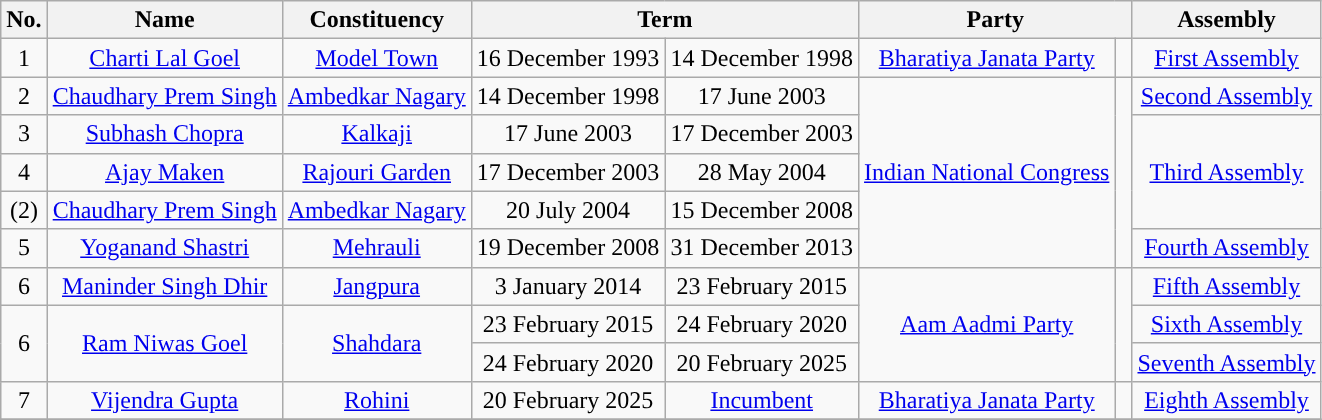<table class="wikitable sortable">
<tr>
<th scope=col>No.</th>
<th scope=col>Name</th>
<th scope=col>Constituency</th>
<th colspan="2" scope="col">Term</th>
<th colspan="2" scope="col">Party</th>
<th scope=col>Assembly<br></th>
</tr>
<tr align="center">
<td>1</td>
<td><a href='#'>Charti Lal Goel</a></td>
<td><a href='#'>Model Town</a></td>
<td>16 December 1993</td>
<td>14 December 1998</td>
<td><a href='#'>Bharatiya Janata Party</a></td>
<td width="4px" style="background-color: "></td>
<td><a href='#'>First Assembly</a><br></td>
</tr>
<tr align="center">
<td>2</td>
<td><a href='#'>Chaudhary Prem Singh</a></td>
<td><a href='#'>Ambedkar Nagary</a></td>
<td>14 December 1998</td>
<td>17 June 2003</td>
<td rowspan="5"><a href='#'>Indian National Congress</a></td>
<td rowspan="5" width="4px" style="background-color: "></td>
<td><a href='#'>Second Assembly</a><br></td>
</tr>
<tr align="center">
<td>3</td>
<td><a href='#'>Subhash Chopra</a></td>
<td><a href='#'>Kalkaji</a></td>
<td>17 June 2003</td>
<td>17 December 2003</td>
<td rowspan="3"><a href='#'>Third Assembly</a><br></td>
</tr>
<tr align="center">
<td>4</td>
<td><a href='#'>Ajay Maken</a></td>
<td><a href='#'>Rajouri Garden</a></td>
<td>17 December 2003</td>
<td>28 May 2004</td>
</tr>
<tr align="center">
<td>(2)</td>
<td><a href='#'>Chaudhary Prem Singh</a></td>
<td><a href='#'>Ambedkar Nagary</a></td>
<td>20 July 2004</td>
<td>15 December 2008</td>
</tr>
<tr align="center">
<td>5</td>
<td><a href='#'>Yoganand Shastri</a></td>
<td><a href='#'>Mehrauli</a></td>
<td>19 December 2008</td>
<td>31 December 2013</td>
<td><a href='#'>Fourth Assembly</a><br></td>
</tr>
<tr align="center">
<td>6</td>
<td><a href='#'>Maninder Singh Dhir</a></td>
<td><a href='#'>Jangpura</a></td>
<td>3 January 2014</td>
<td>23 February 2015</td>
<td rowspan="3"><a href='#'>Aam Aadmi Party</a></td>
<td rowspan="3" width="4px" style="background-color: "></td>
<td><a href='#'>Fifth Assembly</a><br></td>
</tr>
<tr align="center">
<td rowspan="2">6</td>
<td rowspan="2"><a href='#'>Ram Niwas Goel</a></td>
<td rowspan="2"><a href='#'>Shahdara</a></td>
<td>23 February 2015</td>
<td>24 February 2020</td>
<td><a href='#'>Sixth Assembly</a><br></td>
</tr>
<tr align="center">
<td>24 February 2020</td>
<td>20 February 2025</td>
<td><a href='#'>Seventh Assembly</a><br></td>
</tr>
<tr align="center">
<td>7</td>
<td><a href='#'>Vijendra Gupta</a></td>
<td><a href='#'>Rohini</a></td>
<td>20 February 2025</td>
<td><a href='#'>Incumbent</a></td>
<td><a href='#'>Bharatiya Janata Party</a></td>
<td width="4px" style="background-color: "></td>
<td><a href='#'>Eighth Assembly</a><br></td>
</tr>
<tr align="center">
</tr>
</table>
